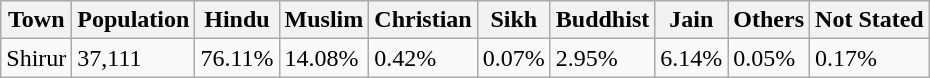<table class="wikitable">
<tr>
<th>Town</th>
<th>Population</th>
<th>Hindu</th>
<th>Muslim</th>
<th>Christian</th>
<th>Sikh</th>
<th>Buddhist</th>
<th>Jain</th>
<th>Others</th>
<th>Not Stated</th>
</tr>
<tr>
<td>Shirur</td>
<td>37,111</td>
<td>76.11%</td>
<td>14.08%</td>
<td>0.42%</td>
<td>0.07%</td>
<td>2.95%</td>
<td>6.14%</td>
<td>0.05%</td>
<td>0.17%</td>
</tr>
</table>
